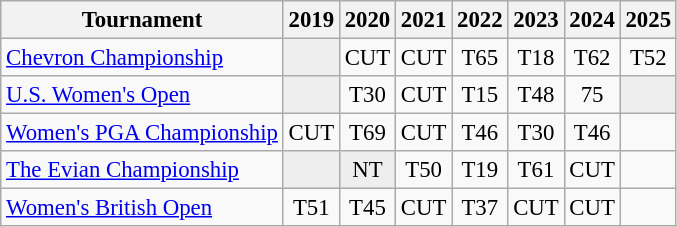<table class="wikitable" style="font-size:95%;text-align:center;">
<tr>
<th>Tournament</th>
<th>2019</th>
<th>2020</th>
<th>2021</th>
<th>2022</th>
<th>2023</th>
<th>2024</th>
<th>2025</th>
</tr>
<tr>
<td align=left><a href='#'>Chevron Championship</a></td>
<td style="background:#eeeeee;"></td>
<td>CUT</td>
<td>CUT</td>
<td>T65</td>
<td>T18</td>
<td>T62</td>
<td>T52</td>
</tr>
<tr>
<td align=left><a href='#'>U.S. Women's Open</a></td>
<td style="background:#eeeeee;"></td>
<td>T30</td>
<td>CUT</td>
<td>T15</td>
<td>T48</td>
<td>75</td>
<td style="background:#eeeeee;"></td>
</tr>
<tr>
<td align=left><a href='#'>Women's PGA Championship</a></td>
<td>CUT</td>
<td>T69</td>
<td>CUT</td>
<td>T46</td>
<td>T30</td>
<td>T46</td>
<td></td>
</tr>
<tr>
<td align=left><a href='#'>The Evian Championship</a></td>
<td style="background:#eeeeee;"></td>
<td style="background:#eeeeee;">NT</td>
<td>T50</td>
<td>T19</td>
<td>T61</td>
<td>CUT</td>
<td></td>
</tr>
<tr>
<td align=left><a href='#'>Women's British Open</a></td>
<td>T51</td>
<td>T45</td>
<td>CUT</td>
<td>T37</td>
<td>CUT</td>
<td>CUT</td>
<td></td>
</tr>
</table>
